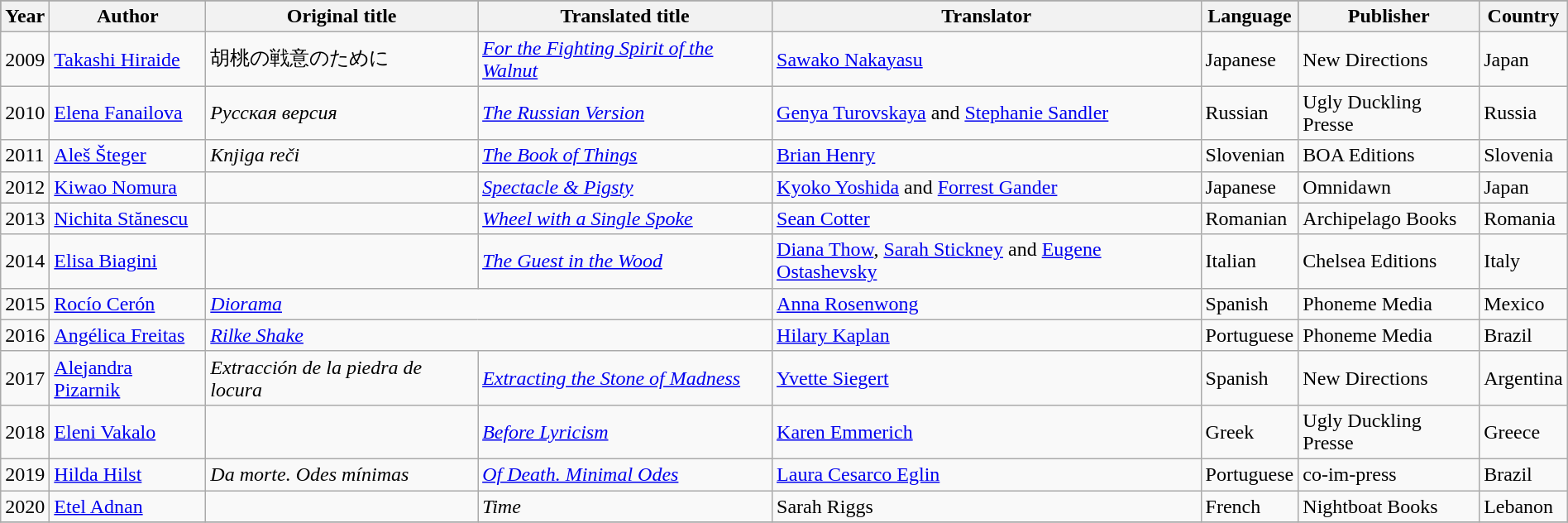<table class="wikitable" width=100%>
<tr bgcolor="#505050">
<th>Year</th>
<th>Author</th>
<th>Original title</th>
<th>Translated title</th>
<th>Translator</th>
<th>Language</th>
<th>Publisher</th>
<th>Country</th>
</tr>
<tr>
<td>2009</td>
<td><a href='#'>Takashi Hiraide</a></td>
<td>胡桃の戦意のために</td>
<td><em><a href='#'>For the Fighting Spirit of the Walnut</a></em></td>
<td><a href='#'>Sawako Nakayasu</a></td>
<td>Japanese</td>
<td>New Directions</td>
<td>Japan</td>
</tr>
<tr>
<td>2010</td>
<td><a href='#'>Elena Fanailova</a></td>
<td><em>Русская версия</em></td>
<td><em><a href='#'>The Russian Version</a></em></td>
<td><a href='#'>Genya Turovskaya</a> and <a href='#'>Stephanie Sandler</a></td>
<td>Russian</td>
<td>Ugly Duckling Presse</td>
<td>Russia</td>
</tr>
<tr>
<td>2011</td>
<td><a href='#'>Aleš Šteger</a></td>
<td><em>Knjiga reči</em></td>
<td><em><a href='#'>The Book of Things</a></em></td>
<td><a href='#'>Brian Henry</a></td>
<td>Slovenian</td>
<td>BOA Editions</td>
<td>Slovenia</td>
</tr>
<tr>
<td>2012</td>
<td><a href='#'>Kiwao Nomura</a></td>
<td></td>
<td><em><a href='#'>Spectacle & Pigsty</a></em></td>
<td><a href='#'>Kyoko Yoshida</a> and <a href='#'>Forrest Gander</a></td>
<td>Japanese</td>
<td>Omnidawn</td>
<td>Japan</td>
</tr>
<tr>
<td>2013</td>
<td><a href='#'>Nichita Stănescu</a></td>
<td></td>
<td><em><a href='#'>Wheel with a Single Spoke</a></em></td>
<td><a href='#'>Sean Cotter</a></td>
<td>Romanian</td>
<td>Archipelago Books</td>
<td>Romania</td>
</tr>
<tr>
<td>2014</td>
<td><a href='#'>Elisa Biagini</a></td>
<td></td>
<td><em><a href='#'>The Guest in the Wood</a></em></td>
<td><a href='#'>Diana Thow</a>, <a href='#'>Sarah Stickney</a> and <a href='#'>Eugene Ostashevsky</a></td>
<td>Italian</td>
<td>Chelsea Editions</td>
<td>Italy</td>
</tr>
<tr>
<td>2015</td>
<td><a href='#'>Rocío Cerón</a></td>
<td colspan="2"><em><a href='#'>Diorama</a></em></td>
<td><a href='#'>Anna Rosenwong</a></td>
<td>Spanish</td>
<td>Phoneme Media</td>
<td>Mexico</td>
</tr>
<tr>
<td>2016</td>
<td><a href='#'>Angélica Freitas</a></td>
<td colspan="2"><em><a href='#'>Rilke Shake</a></em></td>
<td><a href='#'>Hilary Kaplan</a></td>
<td>Portuguese</td>
<td>Phoneme Media</td>
<td>Brazil</td>
</tr>
<tr>
<td>2017</td>
<td><a href='#'>Alejandra Pizarnik</a></td>
<td><em>Extracción de la piedra de locura</em></td>
<td><em><a href='#'>Extracting the Stone of Madness</a></em></td>
<td><a href='#'>Yvette Siegert</a></td>
<td>Spanish</td>
<td>New Directions</td>
<td>Argentina</td>
</tr>
<tr>
<td>2018</td>
<td><a href='#'>Eleni Vakalo</a></td>
<td></td>
<td><em><a href='#'>Before Lyricism</a></em></td>
<td><a href='#'>Karen Emmerich</a></td>
<td>Greek</td>
<td>Ugly Duckling Presse</td>
<td>Greece</td>
</tr>
<tr>
<td>2019</td>
<td><a href='#'>Hilda Hilst</a></td>
<td><em>Da morte. Odes mínimas</em></td>
<td><em><a href='#'>Of Death. Minimal Odes</a></em></td>
<td><a href='#'>Laura Cesarco Eglin</a></td>
<td>Portuguese</td>
<td>co-im-press</td>
<td>Brazil</td>
</tr>
<tr>
<td>2020</td>
<td><a href='#'>Etel Adnan</a></td>
<td></td>
<td><em>Time</em></td>
<td>Sarah Riggs</td>
<td>French</td>
<td>Nightboat Books</td>
<td>Lebanon</td>
</tr>
<tr>
</tr>
</table>
